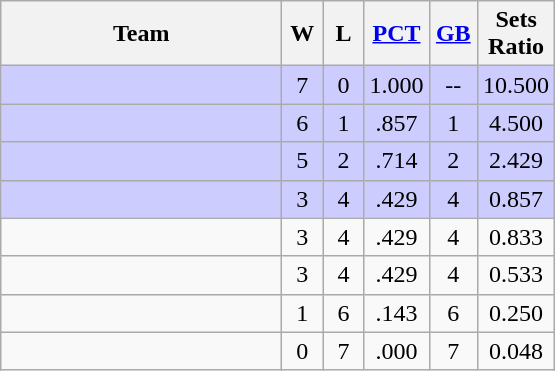<table class="wikitable" style="text-align:center">
<tr>
<th width=180px>Team</th>
<th width=20px>W</th>
<th width=20px>L</th>
<th width=30px><a href='#'>PCT</a></th>
<th width=25px><a href='#'>GB</a></th>
<th width=40px>Sets Ratio</th>
</tr>
<tr bgcolor="#ccccff">
<td align=left></td>
<td>7</td>
<td>0</td>
<td>1.000</td>
<td>--</td>
<td>10.500</td>
</tr>
<tr bgcolor="#ccccff">
<td align=left></td>
<td>6</td>
<td>1</td>
<td>.857</td>
<td>1</td>
<td>4.500</td>
</tr>
<tr bgcolor="#ccccff">
<td align=left><em></em></td>
<td>5</td>
<td>2</td>
<td>.714</td>
<td>2</td>
<td>2.429</td>
</tr>
<tr bgcolor="#ccccff">
<td align=left></td>
<td>3</td>
<td>4</td>
<td>.429</td>
<td>4</td>
<td>0.857</td>
</tr>
<tr>
<td align=left><em></em></td>
<td>3</td>
<td>4</td>
<td>.429</td>
<td>4</td>
<td>0.833</td>
</tr>
<tr>
<td align=left></td>
<td>3</td>
<td>4</td>
<td>.429</td>
<td>4</td>
<td>0.533</td>
</tr>
<tr>
<td align=left><strong></strong></td>
<td>1</td>
<td>6</td>
<td>.143</td>
<td>6</td>
<td>0.250</td>
</tr>
<tr>
<td align=left><em></em></td>
<td>0</td>
<td>7</td>
<td>.000</td>
<td>7</td>
<td>0.048</td>
</tr>
</table>
